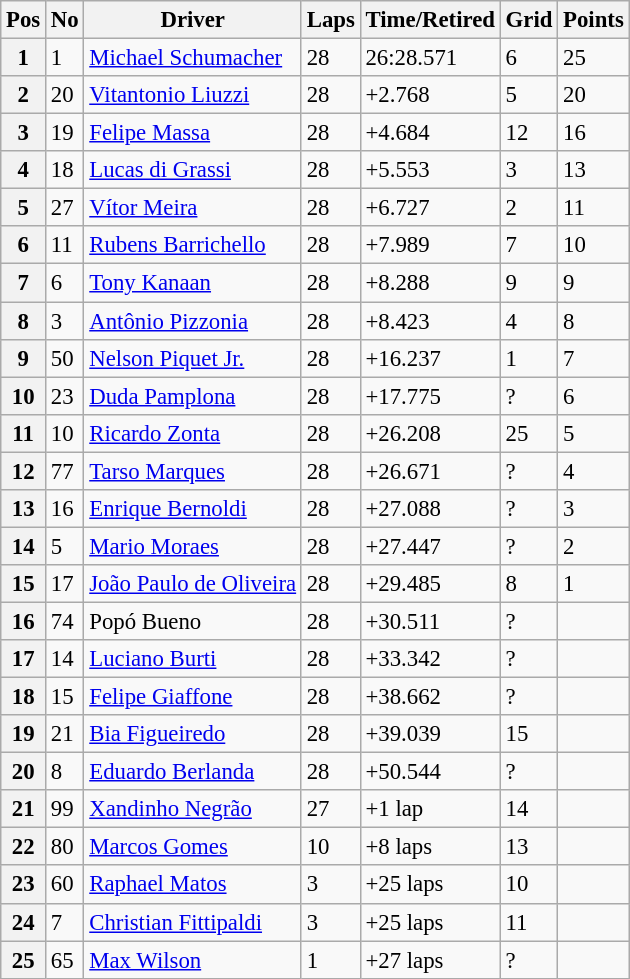<table class="wikitable" style="font-size:95%">
<tr>
<th>Pos</th>
<th>No</th>
<th>Driver</th>
<th>Laps</th>
<th>Time/Retired</th>
<th>Grid</th>
<th>Points</th>
</tr>
<tr>
<th>1</th>
<td>1</td>
<td> <a href='#'>Michael Schumacher</a></td>
<td>28</td>
<td>26:28.571</td>
<td>6</td>
<td>25</td>
</tr>
<tr>
<th>2</th>
<td>20</td>
<td> <a href='#'>Vitantonio Liuzzi</a></td>
<td>28</td>
<td>+2.768</td>
<td>5</td>
<td>20</td>
</tr>
<tr>
<th>3</th>
<td>19</td>
<td> <a href='#'>Felipe Massa</a></td>
<td>28</td>
<td>+4.684</td>
<td>12</td>
<td>16</td>
</tr>
<tr>
<th>4</th>
<td>18</td>
<td> <a href='#'>Lucas di Grassi</a></td>
<td>28</td>
<td>+5.553</td>
<td>3</td>
<td>13</td>
</tr>
<tr>
<th>5</th>
<td>27</td>
<td> <a href='#'>Vítor Meira</a></td>
<td>28</td>
<td>+6.727</td>
<td>2</td>
<td>11</td>
</tr>
<tr>
<th>6</th>
<td>11</td>
<td> <a href='#'>Rubens Barrichello</a></td>
<td>28</td>
<td>+7.989</td>
<td>7</td>
<td>10</td>
</tr>
<tr>
<th>7</th>
<td>6</td>
<td> <a href='#'>Tony Kanaan</a></td>
<td>28</td>
<td>+8.288</td>
<td>9</td>
<td>9</td>
</tr>
<tr>
<th>8</th>
<td>3</td>
<td> <a href='#'>Antônio Pizzonia</a></td>
<td>28</td>
<td>+8.423</td>
<td>4</td>
<td>8</td>
</tr>
<tr>
<th>9</th>
<td>50</td>
<td> <a href='#'>Nelson Piquet Jr.</a></td>
<td>28</td>
<td>+16.237</td>
<td>1</td>
<td>7</td>
</tr>
<tr>
<th>10</th>
<td>23</td>
<td> <a href='#'>Duda Pamplona</a></td>
<td>28</td>
<td>+17.775</td>
<td>?</td>
<td>6</td>
</tr>
<tr>
<th>11</th>
<td>10</td>
<td> <a href='#'>Ricardo Zonta</a></td>
<td>28</td>
<td>+26.208</td>
<td>25</td>
<td>5</td>
</tr>
<tr>
<th>12</th>
<td>77</td>
<td> <a href='#'>Tarso Marques</a></td>
<td>28</td>
<td>+26.671</td>
<td>?</td>
<td>4</td>
</tr>
<tr>
<th>13</th>
<td>16</td>
<td> <a href='#'>Enrique Bernoldi</a></td>
<td>28</td>
<td>+27.088</td>
<td>?</td>
<td>3</td>
</tr>
<tr>
<th>14</th>
<td>5</td>
<td> <a href='#'>Mario Moraes</a></td>
<td>28</td>
<td>+27.447</td>
<td>?</td>
<td>2</td>
</tr>
<tr>
<th>15</th>
<td>17</td>
<td> <a href='#'>João Paulo de Oliveira</a></td>
<td>28</td>
<td>+29.485</td>
<td>8</td>
<td>1</td>
</tr>
<tr>
<th>16</th>
<td>74</td>
<td> Popó Bueno</td>
<td>28</td>
<td>+30.511</td>
<td>?</td>
<td></td>
</tr>
<tr>
<th>17</th>
<td>14</td>
<td> <a href='#'>Luciano Burti</a></td>
<td>28</td>
<td>+33.342</td>
<td>?</td>
<td></td>
</tr>
<tr>
<th>18</th>
<td>15</td>
<td> <a href='#'>Felipe Giaffone</a></td>
<td>28</td>
<td>+38.662</td>
<td>?</td>
<td></td>
</tr>
<tr>
<th>19</th>
<td>21</td>
<td> <a href='#'>Bia Figueiredo</a></td>
<td>28</td>
<td>+39.039</td>
<td>15</td>
<td></td>
</tr>
<tr>
<th>20</th>
<td>8</td>
<td> <a href='#'>Eduardo Berlanda</a></td>
<td>28</td>
<td>+50.544</td>
<td>?</td>
<td></td>
</tr>
<tr>
<th>21</th>
<td>99</td>
<td> <a href='#'>Xandinho Negrão</a></td>
<td>27</td>
<td>+1 lap</td>
<td>14</td>
<td></td>
</tr>
<tr>
<th>22</th>
<td>80</td>
<td> <a href='#'>Marcos Gomes</a></td>
<td>10</td>
<td>+8 laps</td>
<td>13</td>
<td></td>
</tr>
<tr>
<th>23</th>
<td>60</td>
<td> <a href='#'>Raphael Matos</a></td>
<td>3</td>
<td>+25 laps</td>
<td>10</td>
<td></td>
</tr>
<tr>
<th>24</th>
<td>7</td>
<td> <a href='#'>Christian Fittipaldi</a></td>
<td>3</td>
<td>+25 laps</td>
<td>11</td>
<td></td>
</tr>
<tr>
<th>25</th>
<td>65</td>
<td> <a href='#'>Max Wilson</a></td>
<td>1</td>
<td>+27 laps</td>
<td>?</td>
<td></td>
</tr>
</table>
